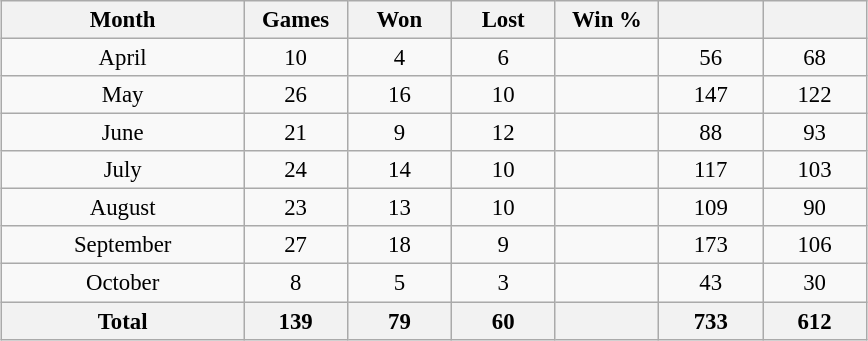<table class="wikitable" style="font-size:95%; text-align:center; width:38em;margin: 0.5em auto;">
<tr>
<th width="28%">Month</th>
<th width="12%">Games</th>
<th width="12%">Won</th>
<th width="12%">Lost</th>
<th width="12%">Win %</th>
<th width="12%"></th>
<th width="12%"></th>
</tr>
<tr>
<td>April</td>
<td>10</td>
<td>4</td>
<td>6</td>
<td></td>
<td>56</td>
<td>68</td>
</tr>
<tr>
<td>May</td>
<td>26</td>
<td>16</td>
<td>10</td>
<td></td>
<td>147</td>
<td>122</td>
</tr>
<tr>
<td>June</td>
<td>21</td>
<td>9</td>
<td>12</td>
<td></td>
<td>88</td>
<td>93</td>
</tr>
<tr>
<td>July</td>
<td>24</td>
<td>14</td>
<td>10</td>
<td></td>
<td>117</td>
<td>103</td>
</tr>
<tr>
<td>August</td>
<td>23</td>
<td>13</td>
<td>10</td>
<td></td>
<td>109</td>
<td>90</td>
</tr>
<tr>
<td>September</td>
<td>27</td>
<td>18</td>
<td>9</td>
<td></td>
<td>173</td>
<td>106</td>
</tr>
<tr>
<td>October</td>
<td>8</td>
<td>5</td>
<td>3</td>
<td></td>
<td>43</td>
<td>30</td>
</tr>
<tr>
<th>Total</th>
<th>139</th>
<th>79</th>
<th>60</th>
<th></th>
<th>733</th>
<th>612</th>
</tr>
</table>
